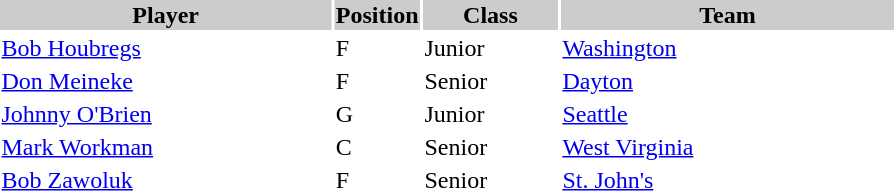<table style="width:600px" "border:'1' 'solid' 'gray'">
<tr>
<th style="background:#CCCCCC;width:40%">Player</th>
<th style="background:#CCCCCC;width:4%">Position</th>
<th style="background:#CCCCCC;width:16%">Class</th>
<th style="background:#CCCCCC;width:40%">Team</th>
</tr>
<tr>
<td><a href='#'>Bob Houbregs</a></td>
<td>F</td>
<td>Junior</td>
<td><a href='#'>Washington</a></td>
</tr>
<tr>
<td><a href='#'>Don Meineke</a></td>
<td>F</td>
<td>Senior</td>
<td><a href='#'>Dayton</a></td>
</tr>
<tr>
<td><a href='#'>Johnny O'Brien</a></td>
<td>G</td>
<td>Junior</td>
<td><a href='#'>Seattle</a></td>
</tr>
<tr>
<td><a href='#'>Mark Workman</a></td>
<td>C</td>
<td>Senior</td>
<td><a href='#'>West Virginia</a></td>
</tr>
<tr>
<td><a href='#'>Bob Zawoluk</a></td>
<td>F</td>
<td>Senior</td>
<td><a href='#'>St. John's</a></td>
</tr>
</table>
